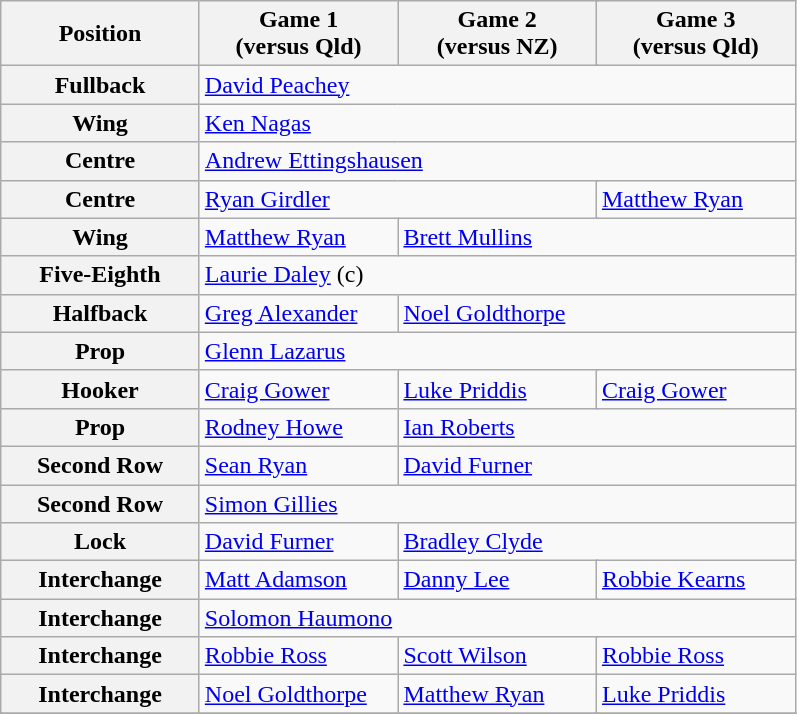<table class="wikitable">
<tr>
<th width="125">Position</th>
<th colspan="2" width="125">Game 1<br>(versus Qld)</th>
<th colspan="2" width="125">Game 2<br>(versus NZ)</th>
<th colspan="2" width="125">Game 3<br>(versus Qld)</th>
</tr>
<tr>
<th>Fullback</th>
<td colspan="6"> <a href='#'>David Peachey</a></td>
</tr>
<tr>
<th>Wing</th>
<td colspan="6"> <a href='#'>Ken Nagas</a></td>
</tr>
<tr>
<th>Centre</th>
<td colspan="6"> <a href='#'>Andrew Ettingshausen</a></td>
</tr>
<tr>
<th>Centre</th>
<td colspan="4"> <a href='#'>Ryan Girdler</a></td>
<td colspan="2"> <a href='#'>Matthew Ryan</a></td>
</tr>
<tr>
<th>Wing</th>
<td colspan="2"> <a href='#'>Matthew Ryan</a></td>
<td colspan="4"> <a href='#'>Brett Mullins</a></td>
</tr>
<tr>
<th>Five-Eighth</th>
<td colspan="6"> <a href='#'>Laurie Daley</a> (c)</td>
</tr>
<tr>
<th>Halfback</th>
<td colspan="2"> <a href='#'>Greg Alexander</a></td>
<td colspan="4"> <a href='#'>Noel Goldthorpe</a></td>
</tr>
<tr>
<th>Prop</th>
<td colspan="6"> <a href='#'>Glenn Lazarus</a></td>
</tr>
<tr>
<th>Hooker</th>
<td colspan="2"> <a href='#'>Craig Gower</a></td>
<td colspan="2"> <a href='#'>Luke Priddis</a></td>
<td colspan="2"> <a href='#'>Craig Gower</a></td>
</tr>
<tr>
<th>Prop</th>
<td colspan="2"> <a href='#'>Rodney Howe</a></td>
<td colspan="4"> <a href='#'>Ian Roberts</a></td>
</tr>
<tr>
<th>Second Row</th>
<td colspan="2"> <a href='#'>Sean Ryan</a></td>
<td colspan="4"> <a href='#'>David Furner</a></td>
</tr>
<tr>
<th>Second Row</th>
<td colspan="6"> <a href='#'>Simon Gillies</a></td>
</tr>
<tr>
<th>Lock</th>
<td colspan="2"> <a href='#'>David Furner</a></td>
<td colspan="4"> <a href='#'>Bradley Clyde</a></td>
</tr>
<tr>
<th>Interchange</th>
<td colspan="2"> <a href='#'>Matt Adamson</a></td>
<td colspan="2"> <a href='#'>Danny Lee</a></td>
<td colspan="2"> <a href='#'>Robbie Kearns</a></td>
</tr>
<tr>
<th>Interchange</th>
<td colspan="6"> <a href='#'>Solomon Haumono</a></td>
</tr>
<tr>
<th>Interchange</th>
<td colspan="2"> <a href='#'>Robbie Ross</a></td>
<td colspan="2"> <a href='#'>Scott Wilson</a></td>
<td colspan="2"> <a href='#'>Robbie Ross</a></td>
</tr>
<tr>
<th>Interchange</th>
<td colspan="2"> <a href='#'>Noel Goldthorpe</a></td>
<td colspan="2"> <a href='#'>Matthew Ryan</a></td>
<td colspan="2"> <a href='#'>Luke Priddis</a></td>
</tr>
<tr>
</tr>
</table>
